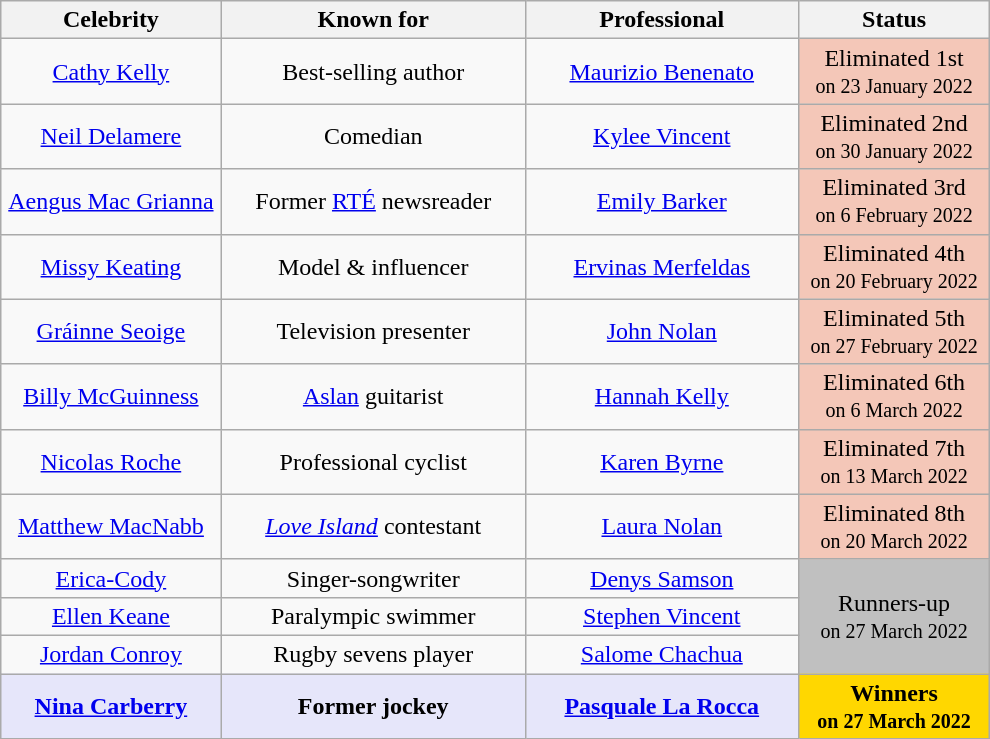<table class="wikitable" style="margin: auto; text-align: center;">
<tr>
<th style="width:140px;">Celebrity</th>
<th style="width:195px;">Known for</th>
<th style="width:175px;">Professional</th>
<th style="width:120px;">Status</th>
</tr>
<tr>
<td><a href='#'>Cathy Kelly</a></td>
<td>Best-selling author</td>
<td><a href='#'>Maurizio Benenato</a></td>
<td bgcolor="#f4c7b8">Eliminated 1st <br> <small> on 23 January 2022</small></td>
</tr>
<tr>
<td><a href='#'>Neil Delamere</a></td>
<td>Comedian</td>
<td><a href='#'>Kylee Vincent</a></td>
<td bgcolor="#f4c7b8">Eliminated 2nd <br> <small> on 30 January 2022</small></td>
</tr>
<tr>
<td><a href='#'>Aengus Mac Grianna</a></td>
<td>Former <a href='#'>RTÉ</a> newsreader</td>
<td><a href='#'>Emily Barker</a></td>
<td bgcolor="#f4c7b8">Eliminated 3rd <br> <small> on 6 February 2022</small></td>
</tr>
<tr>
<td><a href='#'>Missy Keating</a></td>
<td>Model & influencer</td>
<td><a href='#'>Ervinas Merfeldas</a></td>
<td bgcolor="#f4c7b8">Eliminated 4th <br> <small> on 20 February 2022</small></td>
</tr>
<tr>
<td><a href='#'>Gráinne Seoige</a></td>
<td>Television presenter</td>
<td><a href='#'>John Nolan</a></td>
<td bgcolor="#f4c7b8">Eliminated 5th <br> <small> on 27 February 2022</small></td>
</tr>
<tr>
<td><a href='#'>Billy McGuinness</a></td>
<td><a href='#'>Aslan</a> guitarist</td>
<td><a href='#'>Hannah Kelly</a></td>
<td bgcolor="#f4c7b8">Eliminated 6th <br> <small> on 6 March 2022</small></td>
</tr>
<tr>
<td><a href='#'>Nicolas Roche</a></td>
<td>Professional cyclist</td>
<td><a href='#'>Karen Byrne</a></td>
<td bgcolor="#f4c7b8">Eliminated 7th <br> <small> on 13 March 2022</small></td>
</tr>
<tr>
<td><a href='#'>Matthew MacNabb</a></td>
<td><a href='#'><em>Love Island</em></a> contestant</td>
<td><a href='#'>Laura Nolan</a></td>
<td bgcolor="#f4c7b8">Eliminated 8th <br> <small> on 20 March 2022</small></td>
</tr>
<tr>
<td><a href='#'>Erica-Cody</a></td>
<td>Singer-songwriter</td>
<td><a href='#'>Denys Samson</a><br></td>
<td rowspan="3" style="background:silver;">Runners-up <br> <small> on 27 March 2022</small></td>
</tr>
<tr>
<td><a href='#'>Ellen Keane</a></td>
<td>Paralympic swimmer</td>
<td><a href='#'>Stephen Vincent</a><br></td>
</tr>
<tr>
<td><a href='#'>Jordan Conroy</a></td>
<td>Rugby sevens player</td>
<td><a href='#'>Salome Chachua</a><br></td>
</tr>
<tr>
<td style="background:lavender;"><strong><a href='#'>Nina Carberry</a></strong></td>
<td style="background:lavender;"><strong>Former jockey</strong></td>
<td style="background:lavender;"><strong><a href='#'>Pasquale La Rocca</a></strong></td>
<td style="background:gold;"><strong>Winners</strong> <br> <small> <strong>on 27 March 2022</strong></small></td>
</tr>
</table>
